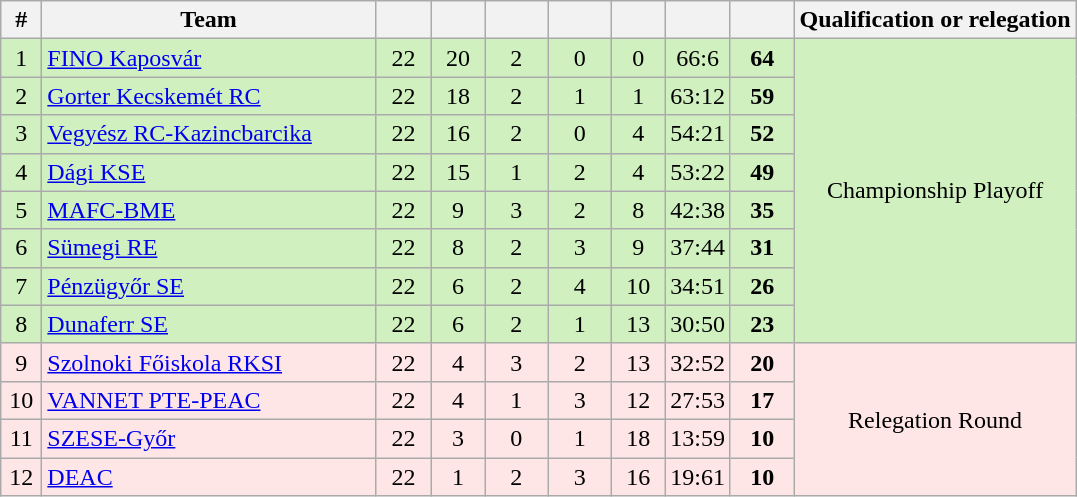<table class="wikitable" style="text-align:center;">
<tr>
<th width=20>#</th>
<th width=215>Team</th>
<th width=30></th>
<th width=28></th>
<th width=35></th>
<th width=35></th>
<th width=28></th>
<th width=30></th>
<th width=35></th>
<th>Qualification or relegation</th>
</tr>
<tr style="background: #D0F0C0;">
<td>1</td>
<td align=left> <a href='#'>FINO Kaposvár</a></td>
<td>22</td>
<td>20</td>
<td>2</td>
<td>0</td>
<td>0</td>
<td>66:6</td>
<td><strong>64</strong></td>
<td rowspan=8>Championship Playoff</td>
</tr>
<tr style="background: #D0F0C0;">
<td>2</td>
<td align=left> <a href='#'>Gorter Kecskemét RC</a></td>
<td>22</td>
<td>18</td>
<td>2</td>
<td>1</td>
<td>1</td>
<td>63:12</td>
<td><strong>59</strong></td>
</tr>
<tr style="background: #D0F0C0;">
<td>3</td>
<td align=left> <a href='#'>Vegyész RC-Kazincbarcika</a></td>
<td>22</td>
<td>16</td>
<td>2</td>
<td>0</td>
<td>4</td>
<td>54:21</td>
<td><strong>52</strong></td>
</tr>
<tr style="background: #D0F0C0;">
<td>4</td>
<td align=left> <a href='#'>Dági KSE</a></td>
<td>22</td>
<td>15</td>
<td>1</td>
<td>2</td>
<td>4</td>
<td>53:22</td>
<td><strong>49</strong></td>
</tr>
<tr style="background: #D0F0C0;">
<td>5</td>
<td align=left> <a href='#'>MAFC-BME</a></td>
<td>22</td>
<td>9</td>
<td>3</td>
<td>2</td>
<td>8</td>
<td>42:38</td>
<td><strong>35</strong></td>
</tr>
<tr style="background: #D0F0C0;">
<td>6</td>
<td align=left> <a href='#'>Sümegi RE</a></td>
<td>22</td>
<td>8</td>
<td>2</td>
<td>3</td>
<td>9</td>
<td>37:44</td>
<td><strong>31</strong></td>
</tr>
<tr style="background: #D0F0C0;">
<td>7</td>
<td align=left> <a href='#'>Pénzügyőr SE</a></td>
<td>22</td>
<td>6</td>
<td>2</td>
<td>4</td>
<td>10</td>
<td>34:51</td>
<td><strong>26</strong></td>
</tr>
<tr style="background: #D0F0C0;">
<td>8</td>
<td align=left> <a href='#'>Dunaferr SE</a></td>
<td>22</td>
<td>6</td>
<td>2</td>
<td>1</td>
<td>13</td>
<td>30:50</td>
<td><strong>23</strong></td>
</tr>
<tr style="background: #FFE6E6;">
<td>9</td>
<td align=left> <a href='#'>Szolnoki Főiskola RKSI</a></td>
<td>22</td>
<td>4</td>
<td>3</td>
<td>2</td>
<td>13</td>
<td>32:52</td>
<td><strong>20</strong></td>
<td rowspan=4>Relegation Round</td>
</tr>
<tr style="background: #FFE6E6;">
<td>10</td>
<td align=left> <a href='#'>VANNET PTE-PEAC</a></td>
<td>22</td>
<td>4</td>
<td>1</td>
<td>3</td>
<td>12</td>
<td>27:53</td>
<td><strong>17</strong></td>
</tr>
<tr style="background: #FFE6E6;">
<td>11</td>
<td align=left> <a href='#'>SZESE-Győr</a></td>
<td>22</td>
<td>3</td>
<td>0</td>
<td>1</td>
<td>18</td>
<td>13:59</td>
<td><strong>10</strong></td>
</tr>
<tr style="background: #FFE6E6;">
<td>12</td>
<td align=left> <a href='#'>DEAC</a></td>
<td>22</td>
<td>1</td>
<td>2</td>
<td>3</td>
<td>16</td>
<td>19:61</td>
<td><strong>10</strong></td>
</tr>
</table>
